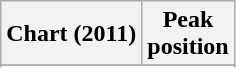<table class="wikitable sortable plainrowheaders">
<tr>
<th>Chart (2011)</th>
<th>Peak<br>position</th>
</tr>
<tr>
</tr>
<tr>
</tr>
<tr>
</tr>
<tr>
</tr>
<tr>
</tr>
<tr>
</tr>
<tr>
</tr>
<tr>
</tr>
<tr>
</tr>
<tr>
</tr>
<tr>
</tr>
</table>
